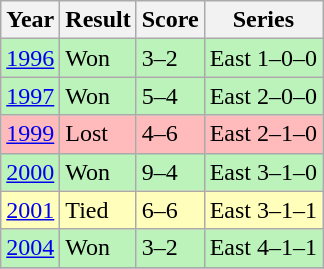<table class="wikitable">
<tr>
<th>Year</th>
<th>Result</th>
<th>Score</th>
<th>Series</th>
</tr>
<tr style="background:#BBF3BB;">
<td><a href='#'>1996</a></td>
<td>Won</td>
<td>3–2</td>
<td>East 1–0–0</td>
</tr>
<tr style="background:#BBF3BB;">
<td><a href='#'>1997</a></td>
<td>Won</td>
<td>5–4</td>
<td>East 2–0–0</td>
</tr>
<tr style="background:#FFBBBB;">
<td><a href='#'>1999</a></td>
<td>Lost</td>
<td>4–6</td>
<td>East 2–1–0</td>
</tr>
<tr style="background:#BBF3BB;">
<td><a href='#'>2000</a></td>
<td>Won</td>
<td>9–4</td>
<td>East 3–1–0</td>
</tr>
<tr style="background:#FFFFBB;">
<td><a href='#'>2001</a></td>
<td>Tied</td>
<td>6–6</td>
<td>East 3–1–1</td>
</tr>
<tr style="background:#BBF3BB;">
<td><a href='#'>2004</a></td>
<td>Won</td>
<td>3–2</td>
<td>East 4–1–1</td>
</tr>
<tr>
</tr>
</table>
